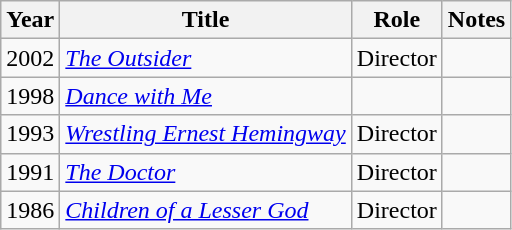<table class="wikitable">
<tr>
<th>Year</th>
<th>Title</th>
<th>Role</th>
<th>Notes</th>
</tr>
<tr>
<td>2002</td>
<td><em><a href='#'>The Outsider</a></em></td>
<td>Director</td>
<td></td>
</tr>
<tr>
<td>1998</td>
<td><em><a href='#'>Dance with Me</a></em></td>
<td></td>
<td></td>
</tr>
<tr>
<td>1993</td>
<td><em><a href='#'>Wrestling Ernest Hemingway</a></em></td>
<td>Director</td>
<td></td>
</tr>
<tr>
<td>1991</td>
<td><em><a href='#'>The Doctor</a></em></td>
<td>Director</td>
<td></td>
</tr>
<tr>
<td>1986</td>
<td><em><a href='#'>Children of a Lesser God</a></em></td>
<td>Director</td>
<td></td>
</tr>
</table>
